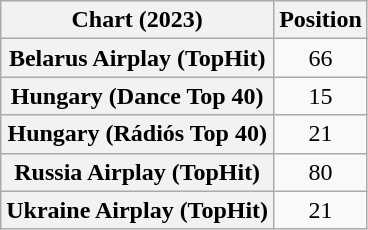<table class="wikitable sortable plainrowheaders" style="text-align:center;">
<tr>
<th scope="col">Chart (2023)</th>
<th scope="col">Position</th>
</tr>
<tr>
<th scope="row">Belarus Airplay (TopHit)</th>
<td>66</td>
</tr>
<tr>
<th scope="row">Hungary (Dance Top 40)</th>
<td>15</td>
</tr>
<tr>
<th scope="row">Hungary (Rádiós Top 40)</th>
<td>21</td>
</tr>
<tr>
<th scope="row">Russia Airplay (TopHit)</th>
<td>80</td>
</tr>
<tr>
<th scope="row">Ukraine Airplay (TopHit)</th>
<td>21</td>
</tr>
</table>
